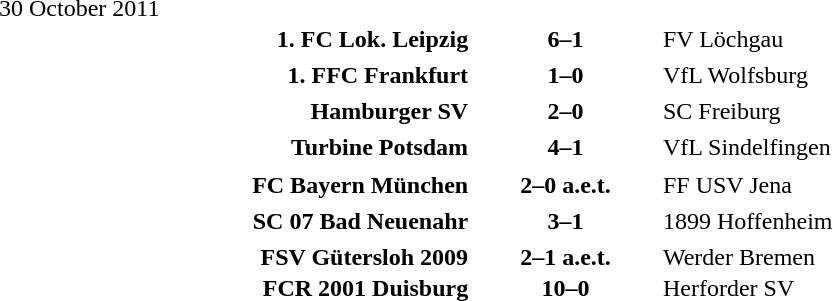<table width=100% cellspacing=1>
<tr>
<th width=25%></th>
<th width=10%></th>
<th width=25%></th>
<th></th>
</tr>
<tr>
<td>30 October 2011</td>
</tr>
<tr>
<td align=right><strong>1. FC Lok. Leipzig</strong></td>
<td align=center><strong>6–1</strong></td>
<td>FV Löchgau</td>
</tr>
<tr>
<td></td>
</tr>
<tr>
<td align=right><strong>1. FFC Frankfurt</strong></td>
<td align=center><strong>1–0</strong></td>
<td>VfL Wolfsburg</td>
</tr>
<tr>
<td></td>
</tr>
<tr>
<td align=right><strong>Hamburger SV</strong></td>
<td align=center><strong>2–0</strong></td>
<td>SC Freiburg</td>
</tr>
<tr>
<td></td>
</tr>
<tr>
<td align=right><strong>Turbine Potsdam</strong></td>
<td align=center><strong>4–1</strong></td>
<td>VfL Sindelfingen</td>
</tr>
<tr>
</tr>
<tr>
<td></td>
</tr>
<tr>
<td align=right><strong>FC Bayern München</strong></td>
<td align=center><strong>2–0 a.e.t.</strong></td>
<td>FF USV Jena</td>
</tr>
<tr>
<td></td>
</tr>
<tr>
<td align=right><strong>SC 07 Bad Neuenahr</strong></td>
<td align=center><strong>3–1</strong></td>
<td>1899 Hoffenheim</td>
</tr>
<tr>
<td></td>
</tr>
<tr>
<td align=right><strong>FSV Gütersloh 2009</strong></td>
<td align=center><strong>2–1 a.e.t.</strong></td>
<td>Werder Bremen</td>
<td></td>
</tr>
<tr>
<td align=right><strong>FCR 2001 Duisburg</strong></td>
<td align=center><strong>10–0</strong></td>
<td>Herforder SV</td>
</tr>
<tr>
</tr>
</table>
